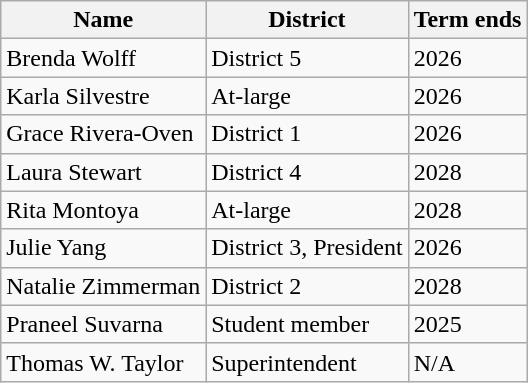<table class="wikitable">
<tr>
<th>Name</th>
<th>District</th>
<th>Term ends</th>
</tr>
<tr>
<td>Brenda Wolff</td>
<td>District 5</td>
<td>2026</td>
</tr>
<tr>
<td>Karla Silvestre</td>
<td>At-large</td>
<td>2026</td>
</tr>
<tr>
<td>Grace Rivera-Oven</td>
<td>District 1</td>
<td>2026</td>
</tr>
<tr>
<td>Laura Stewart</td>
<td>District 4</td>
<td>2028</td>
</tr>
<tr>
<td>Rita Montoya</td>
<td>At-large</td>
<td>2028</td>
</tr>
<tr>
<td>Julie Yang</td>
<td>District 3, President</td>
<td>2026</td>
</tr>
<tr>
<td>Natalie Zimmerman</td>
<td>District 2</td>
<td>2028</td>
</tr>
<tr>
<td>Praneel Suvarna</td>
<td>Student member</td>
<td>2025</td>
</tr>
<tr>
<td>Thomas W. Taylor</td>
<td>Superintendent</td>
<td>N/A</td>
</tr>
</table>
